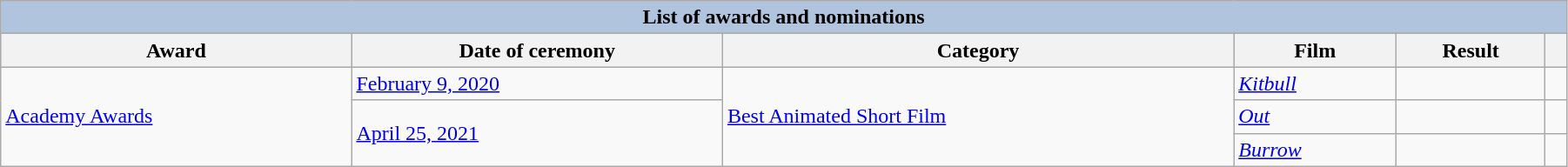<table class="wikitable" style="width:95%;">
<tr style="background:#ccc; text-align:center;">
<th colspan="6" style="background: LightSteelBlue;">List of awards and nominations</th>
</tr>
<tr style="background:#ccc; text-align:center;">
<th>Award</th>
<th>Date of ceremony</th>
<th>Category</th>
<th>Film</th>
<th>Result</th>
<th></th>
</tr>
<tr>
<td rowspan="3"><a href='#'>Academy Awards</a></td>
<td><a href='#'>February 9, 2020</a></td>
<td rowspan="3"><a href='#'>Best Animated Short Film</a></td>
<td><em><a href='#'>Kitbull</a></em></td>
<td></td>
<td style="text-align:center;"></td>
</tr>
<tr>
<td rowspan="2"><a href='#'>April 25, 2021</a></td>
<td><em><a href='#'>Out</a></em></td>
<td></td>
<td style="text-align:center;"></td>
</tr>
<tr>
<td><em><a href='#'>Burrow</a></em></td>
<td></td>
<td style="text-align:center;"></td>
</tr>
</table>
